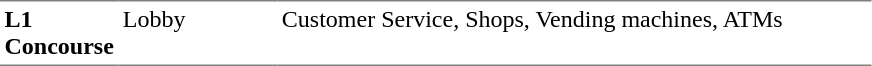<table table border=0 cellspacing=0 cellpadding=3>
<tr>
<td style="border-bottom:solid 1px gray; border-top:solid 1px gray;" valign=top width=50><strong>L1<br>Concourse</strong></td>
<td style="border-bottom:solid 1px gray; border-top:solid 1px gray;" valign=top width=100>Lobby</td>
<td style="border-bottom:solid 1px gray; border-top:solid 1px gray;" valign=top width=390>Customer Service, Shops, Vending machines, ATMs</td>
</tr>
</table>
